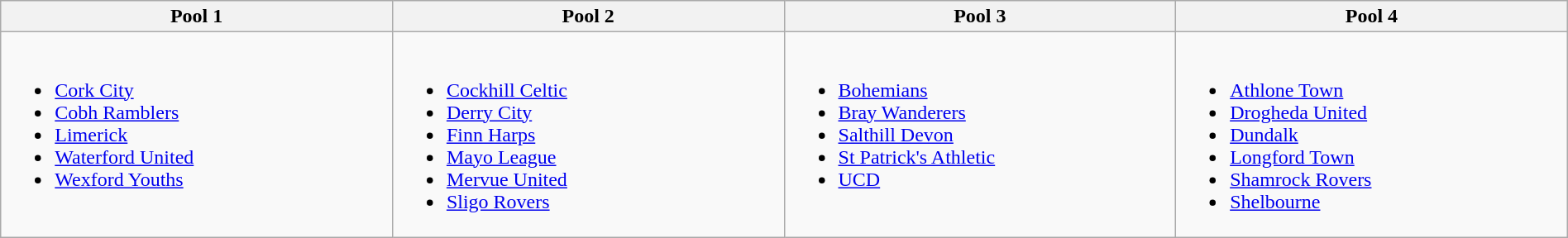<table class="wikitable" width=100%>
<tr>
<th width=16%>Pool 1</th>
<th width=16%>Pool 2</th>
<th width=16%>Pool 3</th>
<th width=16%>Pool 4</th>
</tr>
<tr valign=top>
<td><br><ul><li><a href='#'>Cork City</a></li><li><a href='#'>Cobh Ramblers</a></li><li><a href='#'>Limerick</a></li><li><a href='#'>Waterford United</a></li><li><a href='#'>Wexford Youths</a></li></ul></td>
<td><br><ul><li><a href='#'>Cockhill Celtic</a></li><li><a href='#'>Derry City</a></li><li><a href='#'>Finn Harps</a></li><li><a href='#'>Mayo League</a></li><li><a href='#'>Mervue United</a></li><li><a href='#'>Sligo Rovers</a></li></ul></td>
<td><br><ul><li><a href='#'>Bohemians</a></li><li><a href='#'>Bray Wanderers</a></li><li><a href='#'>Salthill Devon</a></li><li><a href='#'>St Patrick's Athletic</a></li><li><a href='#'>UCD</a></li></ul></td>
<td><br><ul><li><a href='#'>Athlone Town</a></li><li><a href='#'>Drogheda United</a></li><li><a href='#'>Dundalk</a></li><li><a href='#'>Longford Town</a></li><li><a href='#'>Shamrock Rovers</a></li><li><a href='#'>Shelbourne</a></li></ul></td>
</tr>
</table>
